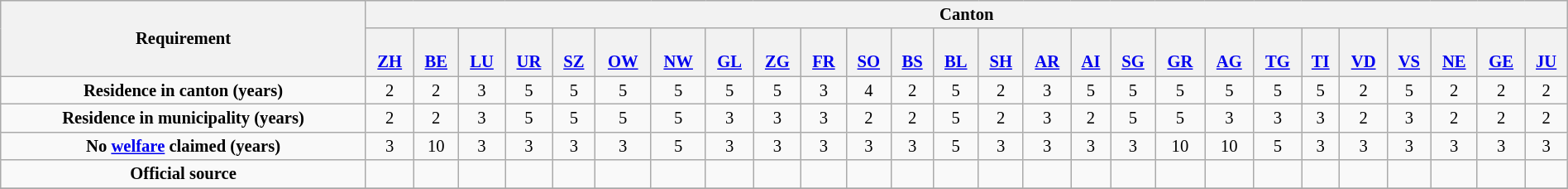<table class="wikitable mw-collapsible"  style="float:left; text-align:center; font-size:86%; width:100%;">
<tr>
<th rowspan="2">Requirement</th>
<th colspan="26">Canton</th>
</tr>
<tr>
<th><br><a href='#'>ZH</a></th>
<th><br><a href='#'>BE</a></th>
<th><br><a href='#'>LU</a></th>
<th><br><a href='#'>UR</a></th>
<th><br><a href='#'>SZ</a></th>
<th><br><a href='#'>OW</a></th>
<th><br><a href='#'>NW</a></th>
<th><br><a href='#'>GL</a></th>
<th><br><a href='#'>ZG</a></th>
<th><br><a href='#'>FR</a></th>
<th><br><a href='#'>SO</a></th>
<th><br><a href='#'>BS</a></th>
<th><br><a href='#'>BL</a></th>
<th><br><a href='#'>SH</a></th>
<th><br><a href='#'>AR</a></th>
<th><br><a href='#'>AI</a></th>
<th><br><a href='#'>SG</a></th>
<th><br><a href='#'>GR</a></th>
<th><br><a href='#'>AG</a></th>
<th><br><a href='#'>TG</a></th>
<th><br><a href='#'>TI</a></th>
<th><br><a href='#'>VD</a></th>
<th><br><a href='#'>VS</a></th>
<th><br><a href='#'>NE</a></th>
<th><br><a href='#'>GE</a></th>
<th><br><a href='#'>JU</a></th>
</tr>
<tr>
<td><strong>Residence in canton (years)</strong></td>
<td>2</td>
<td>2</td>
<td>3</td>
<td>5</td>
<td>5</td>
<td>5</td>
<td>5</td>
<td>5</td>
<td>5</td>
<td>3</td>
<td>4</td>
<td>2</td>
<td>5</td>
<td>2</td>
<td>3</td>
<td>5</td>
<td>5</td>
<td>5</td>
<td>5</td>
<td>5</td>
<td>5</td>
<td>2</td>
<td>5</td>
<td>2</td>
<td>2</td>
<td>2</td>
</tr>
<tr>
<td><strong>Residence in municipality (years)</strong></td>
<td>2</td>
<td>2</td>
<td>3</td>
<td>5</td>
<td>5</td>
<td>5</td>
<td>5</td>
<td>3</td>
<td>3</td>
<td>3</td>
<td>2</td>
<td>2</td>
<td>5</td>
<td>2</td>
<td>3</td>
<td>2</td>
<td>5</td>
<td>5</td>
<td>3</td>
<td>3</td>
<td>3</td>
<td>2</td>
<td>3</td>
<td>2</td>
<td>2</td>
<td>2</td>
</tr>
<tr>
<td><strong>No <a href='#'>welfare</a> claimed (years)</strong></td>
<td>3</td>
<td>10</td>
<td>3</td>
<td>3</td>
<td>3</td>
<td>3</td>
<td>5</td>
<td>3</td>
<td>3</td>
<td>3</td>
<td>3</td>
<td>3</td>
<td>5</td>
<td>3</td>
<td>3</td>
<td>3</td>
<td>3</td>
<td>10</td>
<td>10</td>
<td>5</td>
<td>3</td>
<td>3</td>
<td>3</td>
<td>3</td>
<td>3</td>
<td>3</td>
</tr>
<tr>
<td><strong>Official source</strong></td>
<td></td>
<td></td>
<td></td>
<td></td>
<td></td>
<td></td>
<td></td>
<td></td>
<td></td>
<td></td>
<td></td>
<td></td>
<td></td>
<td></td>
<td></td>
<td></td>
<td></td>
<td></td>
<td></td>
<td></td>
<td></td>
<td></td>
<td></td>
<td></td>
<td></td>
<td></td>
</tr>
<tr>
</tr>
</table>
